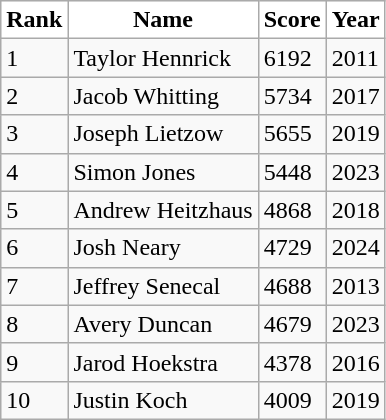<table class="wikitable">
<tr>
<th style="background:white">Rank</th>
<th style="background:white">Name</th>
<th style="background:white">Score</th>
<th style="background:white">Year</th>
</tr>
<tr>
<td>1</td>
<td>Taylor Hennrick</td>
<td>6192</td>
<td>2011</td>
</tr>
<tr>
<td>2</td>
<td>Jacob Whitting</td>
<td>5734</td>
<td>2017</td>
</tr>
<tr>
<td>3</td>
<td>Joseph Lietzow</td>
<td>5655</td>
<td>2019</td>
</tr>
<tr>
<td>4</td>
<td>Simon Jones</td>
<td>5448</td>
<td>2023</td>
</tr>
<tr>
<td>5</td>
<td>Andrew Heitzhaus</td>
<td>4868</td>
<td>2018</td>
</tr>
<tr>
<td>6</td>
<td>Josh Neary</td>
<td>4729</td>
<td>2024</td>
</tr>
<tr>
<td>7</td>
<td>Jeffrey Senecal</td>
<td>4688</td>
<td>2013</td>
</tr>
<tr>
<td>8</td>
<td>Avery Duncan</td>
<td>4679</td>
<td>2023</td>
</tr>
<tr>
<td>9</td>
<td>Jarod Hoekstra</td>
<td>4378</td>
<td>2016</td>
</tr>
<tr>
<td>10</td>
<td>Justin Koch</td>
<td>4009</td>
<td>2019</td>
</tr>
</table>
